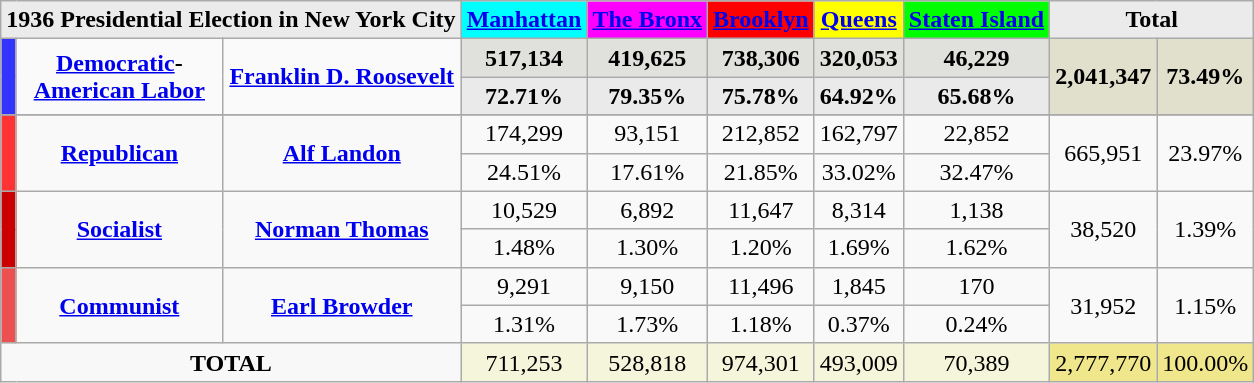<table class="wikitable"  style="text-align:center;">
<tr style="text-align:center;">
<td colspan="3"  style="background:#ebebeb;"><strong>1936 Presidential Election in New York City</strong></td>
<td style="background:aqua;"><strong><a href='#'>Manhattan</a></strong></td>
<td style="background:magenta;"><strong><a href='#'>The Bronx</a></strong></td>
<td style="background:red;"><strong><a href='#'>Brooklyn</a></strong></td>
<td style="background:yellow;"><strong><a href='#'>Queens</a></strong></td>
<td style="background:lime;"><strong><a href='#'>Staten Island</a></strong></td>
<td colspan="2"; style="background:#ebebeb;"><strong>Total</strong></td>
</tr>
<tr style="background:#e0e0dd;">
<th rowspan="2"; style="background-color:#3333FF; width: 3px"></th>
<td rowspan="2"; style="background:#fafafa; style="width: 130px"><strong><a href='#'>Democratic</a>-<br><a href='#'>American Labor</a></strong></td>
<td rowspan="2" style="background:#fafafa; style="text-align:center;"><strong><a href='#'>Franklin D. Roosevelt</a></strong></td>
<td><strong>517,134</strong></td>
<td><strong>419,625</strong></td>
<td><strong>738,306</strong></td>
<td><strong>320,053</strong></td>
<td><strong>46,229</strong></td>
<td rowspan="2"; style="background:#e0e0cc;"><strong>2,041,347</strong></td>
<td rowspan="2"; style="background:#e0e0cc;"><strong>73.49%</strong></td>
</tr>
<tr style="background:#eaeaea;">
<td><strong>72.71%</strong></td>
<td><strong>79.35%</strong></td>
<td><strong>75.78%</strong></td>
<td><strong>64.92%</strong></td>
<td><strong>65.68%</strong></td>
</tr>
<tr style="background:#e0e0dd;">
</tr>
<tr>
<th rowspan="2"; style="background-color:#FF3333; width: 3px"></th>
<td rowspan="2"; style="width: 130px"><strong><a href='#'>Republican</a></strong></td>
<td rowspan="2" text-align:center;"><strong><a href='#'>Alf Landon</a></strong></td>
<td>174,299</td>
<td>93,151</td>
<td>212,852</td>
<td>162,797</td>
<td>22,852</td>
<td rowspan="2";>665,951</td>
<td rowspan="2";>23.97%</td>
</tr>
<tr>
<td>24.51%</td>
<td>17.61%</td>
<td>21.85%</td>
<td>33.02%</td>
<td>32.47%</td>
</tr>
<tr>
<th rowspan="2"; style="background-color:#CC0000; width: 3px"></th>
<td rowspan="2"; style="width: 130px"><strong><a href='#'>Socialist</a></strong></td>
<td rowspan="2" style="text-align:center;"><strong><a href='#'>Norman Thomas</a></strong></td>
<td>10,529</td>
<td>6,892</td>
<td>11,647</td>
<td>8,314</td>
<td>1,138</td>
<td rowspan="2";>38,520</td>
<td rowspan="2";>1.39%</td>
</tr>
<tr>
<td>1.48%</td>
<td>1.30%</td>
<td>1.20%</td>
<td>1.69%</td>
<td>1.62%</td>
</tr>
<tr>
<th rowspan="2"; style="background-color:#EC5050; width: 3px"></th>
<td rowspan="2"; style="width: 130px"><strong><a href='#'>Communist</a></strong></td>
<td rowspan="2" style="text-align:center;"><strong><a href='#'>Earl Browder</a></strong></td>
<td>9,291</td>
<td>9,150</td>
<td>11,496</td>
<td>1,845</td>
<td>170</td>
<td rowspan="2";>31,952</td>
<td rowspan="2";>1.15%</td>
</tr>
<tr>
<td>1.31%</td>
<td>1.73%</td>
<td>1.18%</td>
<td>0.37%</td>
<td>0.24%</td>
</tr>
<tr style="background:beige;">
<td colspan="3"; style="background:#f8f8f8;"><strong>TOTAL</strong></td>
<td>711,253</td>
<td>528,818</td>
<td>974,301</td>
<td>493,009</td>
<td>70,389</td>
<td bgcolor="khaki">2,777,770</td>
<td bgcolor="khaki">100.00%</td>
</tr>
</table>
